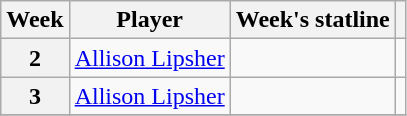<table class=wikitable>
<tr>
<th scope="col">Week</th>
<th scope="col">Player</th>
<th scope="col">Week's statline</th>
<th scope="col"></th>
</tr>
<tr>
<th scope="row">2</th>
<td> <a href='#'>Allison Lipsher</a></td>
<td></td>
<td></td>
</tr>
<tr>
<th scope="row">3</th>
<td> <a href='#'>Allison Lipsher</a></td>
<td></td>
<td></td>
</tr>
<tr>
</tr>
</table>
